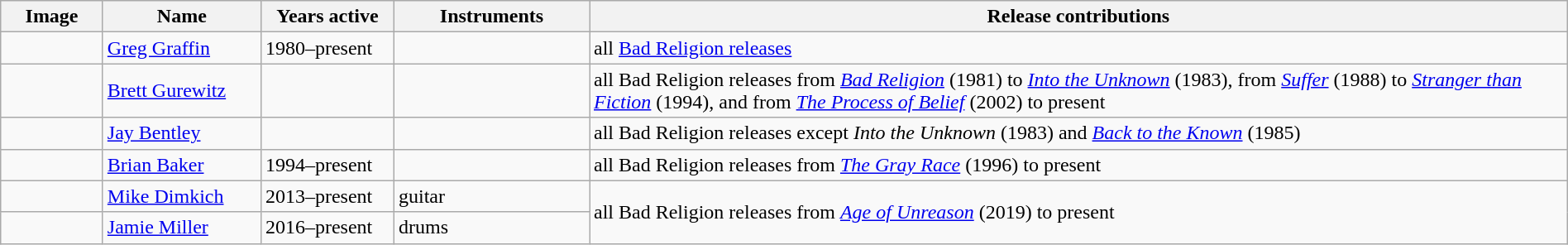<table class="wikitable" border="1" width=100%>
<tr>
<th width="75">Image</th>
<th width="120">Name</th>
<th width="100">Years active</th>
<th width="150">Instruments</th>
<th>Release contributions</th>
</tr>
<tr>
<td></td>
<td><a href='#'>Greg Graffin</a></td>
<td>1980–present</td>
<td></td>
<td>all <a href='#'>Bad Religion releases</a></td>
</tr>
<tr>
<td></td>
<td><a href='#'>Brett Gurewitz</a></td>
<td></td>
<td></td>
<td>all Bad Religion releases from <em><a href='#'>Bad Religion</a></em> (1981) to <em><a href='#'>Into the Unknown</a></em> (1983), from <em><a href='#'>Suffer</a></em> (1988) to <em><a href='#'>Stranger than Fiction</a></em> (1994), and from <em><a href='#'>The Process of Belief</a></em> (2002) to present</td>
</tr>
<tr>
<td></td>
<td><a href='#'>Jay Bentley</a></td>
<td></td>
<td></td>
<td>all Bad Religion releases except <em>Into the Unknown</em> (1983) and <em><a href='#'>Back to the Known</a></em> (1985)</td>
</tr>
<tr>
<td></td>
<td><a href='#'>Brian Baker</a></td>
<td>1994–present</td>
<td></td>
<td>all Bad Religion releases from <em><a href='#'>The Gray Race</a></em> (1996) to present</td>
</tr>
<tr>
<td></td>
<td><a href='#'>Mike Dimkich</a></td>
<td>2013–present</td>
<td>guitar</td>
<td rowspan="2">all Bad Religion releases from <em><a href='#'>Age of Unreason</a></em> (2019) to present</td>
</tr>
<tr>
<td></td>
<td><a href='#'>Jamie Miller</a></td>
<td>2016–present</td>
<td>drums</td>
</tr>
</table>
